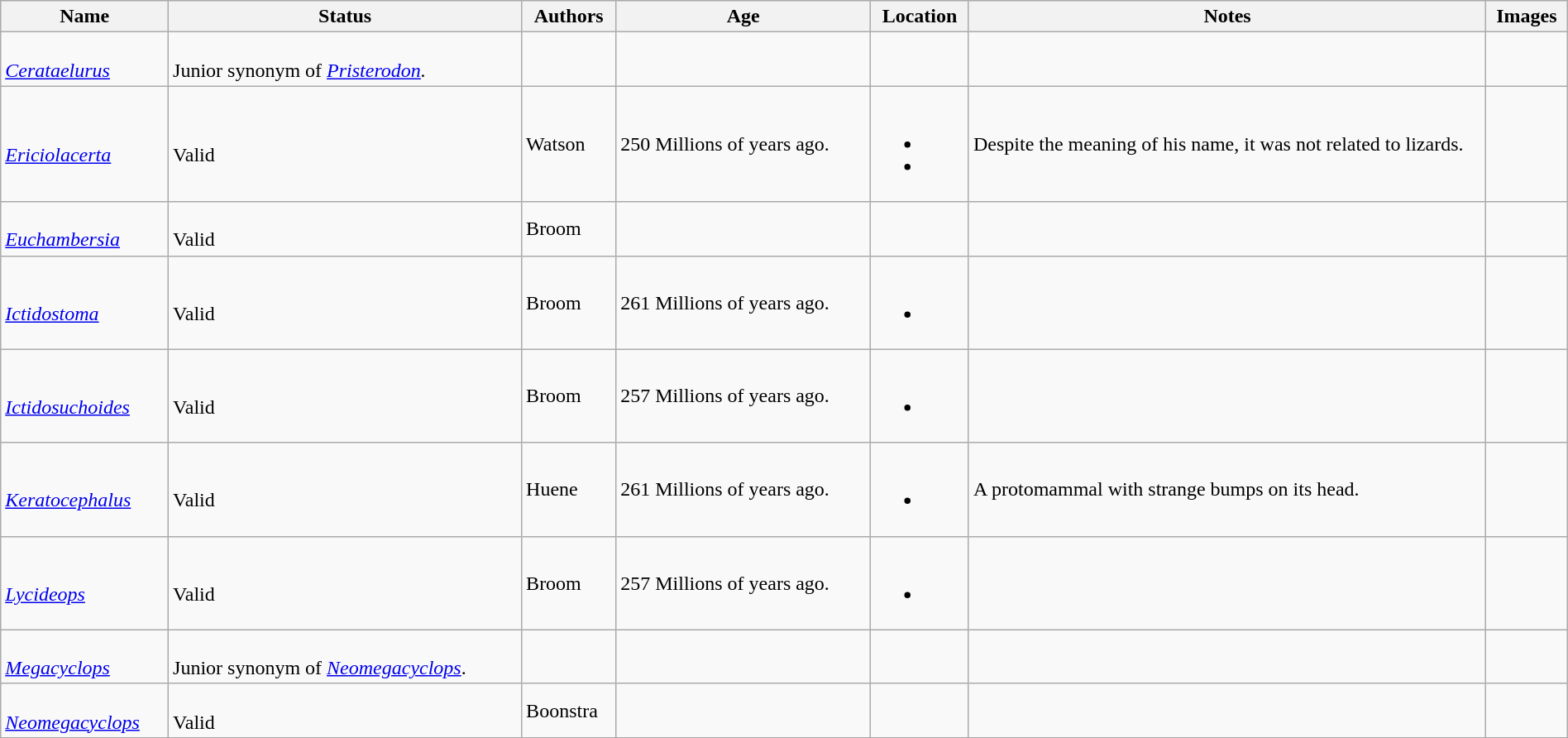<table class="wikitable sortable" align="center" width="100%">
<tr>
<th>Name</th>
<th>Status</th>
<th>Authors</th>
<th>Age</th>
<th>Location</th>
<th width="33%" class="unsortable">Notes</th>
<th>Images</th>
</tr>
<tr>
<td><br><em><a href='#'>Cerataelurus</a></em></td>
<td><br>Junior synonym of <em><a href='#'>Pristerodon</a>.</em></td>
<td><br></td>
<td></td>
<td></td>
<td></td>
<td><br></td>
</tr>
<tr>
<td><br><em><a href='#'>Ericiolacerta</a></em></td>
<td><br>Valid</td>
<td>Watson</td>
<td>250 Millions of years ago.</td>
<td><br><ul><li></li><li></li></ul></td>
<td>Despite the meaning of his name, it was not related to lizards.</td>
<td></td>
</tr>
<tr>
<td><br><em><a href='#'>Euchambersia</a></em></td>
<td><br>Valid</td>
<td>Broom</td>
<td></td>
<td></td>
<td></td>
<td></td>
</tr>
<tr>
<td><br><em><a href='#'>Ictidostoma</a></em></td>
<td><br>Valid</td>
<td>Broom</td>
<td>261 Millions of years ago.</td>
<td><br><ul><li></li></ul></td>
<td></td>
<td></td>
</tr>
<tr>
<td><br><em><a href='#'>Ictidosuchoides</a></em></td>
<td><br>Valid</td>
<td>Broom</td>
<td>257 Millions of years ago.</td>
<td><br><ul><li></li></ul></td>
<td></td>
<td></td>
</tr>
<tr>
<td><br><em><a href='#'>Keratocephalus</a></em></td>
<td><br>Valid</td>
<td>Huene</td>
<td>261 Millions of years ago.</td>
<td><br><ul><li></li></ul></td>
<td>A protomammal with strange bumps on its head.</td>
<td></td>
</tr>
<tr>
<td><br><em><a href='#'>Lycideops</a></em></td>
<td><br>Valid</td>
<td>Broom</td>
<td>257 Millions of years ago.</td>
<td><br><ul><li></li></ul></td>
<td></td>
<td></td>
</tr>
<tr>
<td><br><em><a href='#'>Megacyclops</a></em></td>
<td><br>Junior synonym of <em><a href='#'>Neomegacyclops</a></em>.<br></td>
<td></td>
<td></td>
<td></td>
<td></td>
<td></td>
</tr>
<tr>
<td><br><em><a href='#'>Neomegacyclops</a></em></td>
<td><br>Valid</td>
<td>Boonstra</td>
<td></td>
<td></td>
<td></td>
<td></td>
</tr>
<tr>
</tr>
</table>
